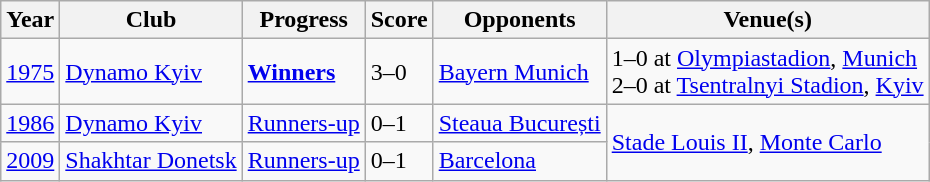<table class="wikitable">
<tr>
<th>Year</th>
<th>Club</th>
<th>Progress</th>
<th>Score</th>
<th>Opponents</th>
<th>Venue(s)</th>
</tr>
<tr>
<td><a href='#'>1975</a></td>
<td><a href='#'>Dynamo Kyiv</a></td>
<td><strong><a href='#'>Winners</a></strong></td>
<td>3–0</td>
<td> <a href='#'>Bayern Munich</a></td>
<td>1–0 at <a href='#'>Olympiastadion</a>, <a href='#'>Munich</a><br>2–0 at <a href='#'>Tsentralnyi Stadion</a>, <a href='#'>Kyiv</a></td>
</tr>
<tr>
<td><a href='#'>1986</a></td>
<td><a href='#'>Dynamo Kyiv</a></td>
<td><a href='#'>Runners-up</a></td>
<td>0–1</td>
<td> <a href='#'>Steaua București</a></td>
<td rowspan=2><a href='#'>Stade Louis II</a>, <a href='#'>Monte Carlo</a></td>
</tr>
<tr>
<td><a href='#'>2009</a></td>
<td><a href='#'>Shakhtar Donetsk</a></td>
<td><a href='#'>Runners-up</a></td>
<td>0–1 </td>
<td> <a href='#'>Barcelona</a></td>
</tr>
</table>
